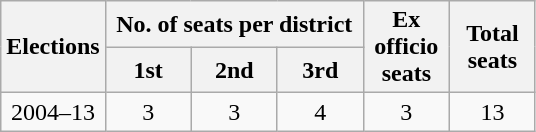<table class=wikitable style="text-align:center">
<tr>
<th rowspan=2>Elections</th>
<th colspan=3>No. of seats per district</th>
<th width=50px rowspan=2>Ex officio seats</th>
<th width=50px rowspan=2>Total seats</th>
</tr>
<tr>
<th width=50px>1st</th>
<th width=50px>2nd</th>
<th width=50px>3rd</th>
</tr>
<tr>
<td>2004–13</td>
<td>3</td>
<td>3</td>
<td>4</td>
<td>3</td>
<td>13</td>
</tr>
</table>
